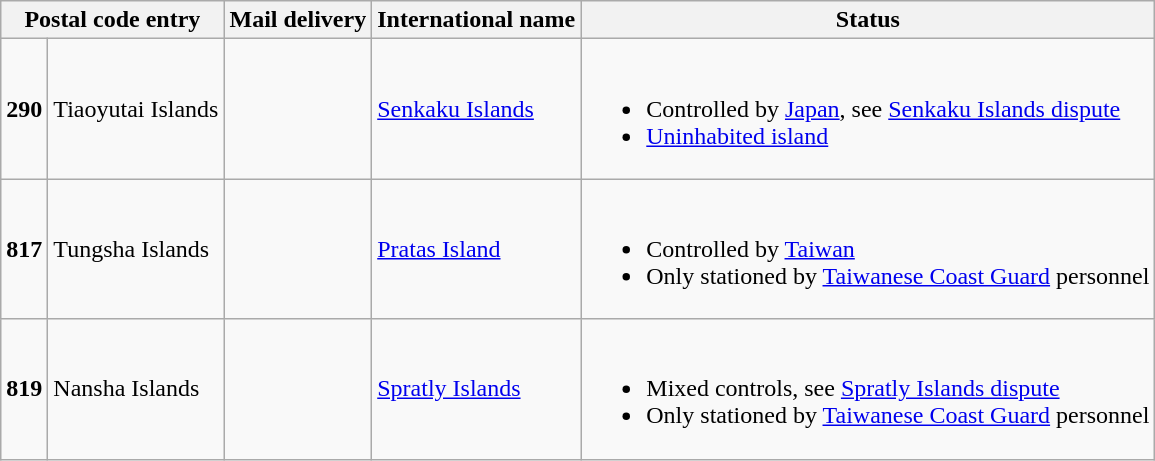<table class=wikitable>
<tr>
<th colspan=2>Postal code entry</th>
<th>Mail delivery</th>
<th>International name</th>
<th>Status</th>
</tr>
<tr>
<td><strong>290</strong></td>
<td>Tiaoyutai Islands</td>
<td></td>
<td><a href='#'>Senkaku Islands</a></td>
<td><br><ul><li>Controlled by <a href='#'>Japan</a>, see <a href='#'>Senkaku Islands dispute</a></li><li><a href='#'>Uninhabited island</a></li></ul></td>
</tr>
<tr>
<td><strong>817</strong></td>
<td>Tungsha Islands</td>
<td></td>
<td><a href='#'>Pratas Island</a></td>
<td><br><ul><li>Controlled by <a href='#'>Taiwan</a></li><li>Only stationed by <a href='#'>Taiwanese Coast Guard</a> personnel</li></ul></td>
</tr>
<tr>
<td><strong>819</strong></td>
<td>Nansha Islands</td>
<td></td>
<td><a href='#'>Spratly Islands</a></td>
<td><br><ul><li>Mixed controls, see <a href='#'>Spratly Islands dispute</a></li><li>Only stationed by <a href='#'>Taiwanese Coast Guard</a> personnel</li></ul></td>
</tr>
</table>
